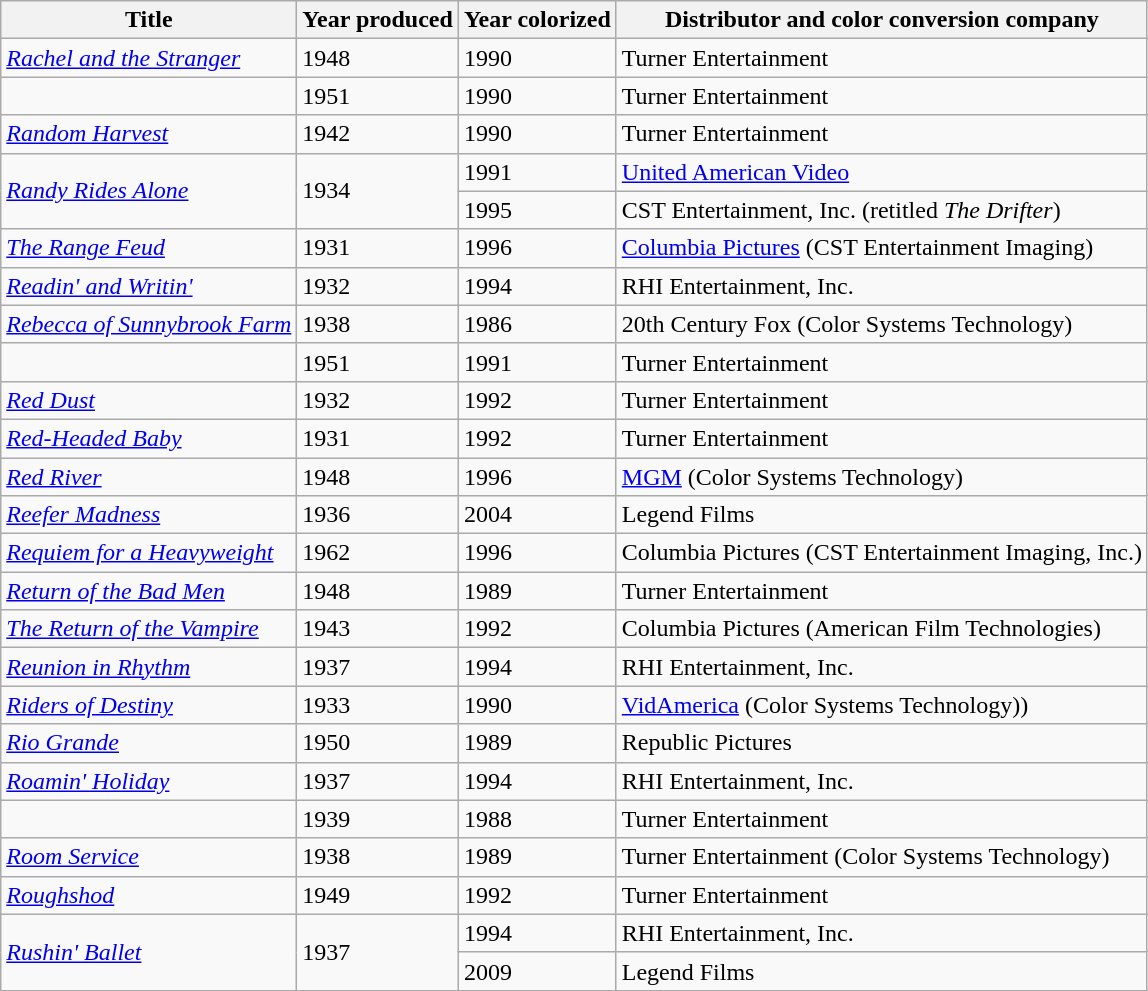<table class="wikitable sortable">
<tr>
<th>Title</th>
<th>Year produced</th>
<th>Year colorized</th>
<th>Distributor and color conversion company</th>
</tr>
<tr>
<td><em><a href='#'>Rachel and the Stranger</a></em></td>
<td>1948</td>
<td>1990</td>
<td>Turner Entertainment</td>
</tr>
<tr>
<td><em></em></td>
<td>1951</td>
<td>1990</td>
<td>Turner Entertainment</td>
</tr>
<tr>
<td><em><a href='#'>Random Harvest</a></em></td>
<td>1942</td>
<td>1990</td>
<td>Turner Entertainment</td>
</tr>
<tr>
<td rowspan="2"><em><a href='#'>Randy Rides Alone</a></em></td>
<td rowspan="2">1934</td>
<td>1991</td>
<td><a href='#'>United American Video</a></td>
</tr>
<tr>
<td>1995</td>
<td>CST Entertainment, Inc. (retitled <em>The Drifter</em>)</td>
</tr>
<tr>
<td><em><a href='#'>The Range Feud</a></em></td>
<td>1931</td>
<td>1996</td>
<td><a href='#'>Columbia Pictures</a> (CST Entertainment Imaging)</td>
</tr>
<tr>
<td><em><a href='#'>Readin' and Writin'</a></em></td>
<td>1932</td>
<td>1994</td>
<td>RHI Entertainment, Inc.</td>
</tr>
<tr>
<td><em><a href='#'>Rebecca of Sunnybrook Farm</a></em></td>
<td>1938</td>
<td>1986</td>
<td>20th Century Fox (Color Systems Technology)</td>
</tr>
<tr>
<td><em></em></td>
<td>1951</td>
<td>1991</td>
<td>Turner Entertainment</td>
</tr>
<tr>
<td><em><a href='#'>Red Dust</a></em></td>
<td>1932</td>
<td>1992</td>
<td>Turner Entertainment</td>
</tr>
<tr>
<td><em><a href='#'>Red-Headed Baby</a></em></td>
<td>1931</td>
<td>1992</td>
<td>Turner Entertainment</td>
</tr>
<tr>
<td><em><a href='#'>Red River</a></em></td>
<td>1948</td>
<td>1996</td>
<td><a href='#'>MGM</a> (Color Systems Technology)</td>
</tr>
<tr>
<td><em><a href='#'>Reefer Madness</a></em></td>
<td>1936</td>
<td>2004</td>
<td>Legend Films</td>
</tr>
<tr>
<td><em><a href='#'>Requiem for a Heavyweight</a></em></td>
<td>1962</td>
<td>1996</td>
<td>Columbia Pictures (CST Entertainment Imaging, Inc.)</td>
</tr>
<tr>
<td><em><a href='#'>Return of the Bad Men</a></em></td>
<td>1948</td>
<td>1989</td>
<td>Turner Entertainment</td>
</tr>
<tr>
<td><em><a href='#'>The Return of the Vampire</a></em></td>
<td>1943</td>
<td>1992</td>
<td>Columbia Pictures (American Film Technologies)</td>
</tr>
<tr>
<td><em><a href='#'>Reunion in Rhythm</a></em></td>
<td>1937</td>
<td>1994</td>
<td>RHI Entertainment, Inc.</td>
</tr>
<tr>
<td><em><a href='#'>Riders of Destiny</a></em></td>
<td>1933</td>
<td>1990</td>
<td><a href='#'>VidAmerica</a> (Color Systems Technology))</td>
</tr>
<tr>
<td><em><a href='#'>Rio Grande</a></em></td>
<td>1950</td>
<td>1989</td>
<td>Republic Pictures</td>
</tr>
<tr>
<td><em><a href='#'>Roamin' Holiday</a></em></td>
<td>1937</td>
<td>1994</td>
<td>RHI Entertainment, Inc.</td>
</tr>
<tr>
<td><em></em></td>
<td>1939</td>
<td>1988</td>
<td>Turner Entertainment</td>
</tr>
<tr>
<td><em><a href='#'>Room Service</a></em></td>
<td>1938</td>
<td>1989</td>
<td>Turner Entertainment (Color Systems Technology)</td>
</tr>
<tr>
<td><em><a href='#'>Roughshod</a></em></td>
<td>1949</td>
<td>1992</td>
<td>Turner Entertainment</td>
</tr>
<tr>
<td rowspan="2"><em><a href='#'>Rushin' Ballet</a></em></td>
<td rowspan="2">1937</td>
<td>1994</td>
<td>RHI Entertainment, Inc.</td>
</tr>
<tr>
<td>2009</td>
<td>Legend Films</td>
</tr>
</table>
